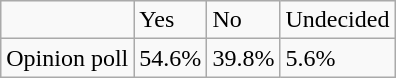<table class="wikitable">
<tr>
<td></td>
<td>Yes</td>
<td>No</td>
<td>Undecided</td>
</tr>
<tr>
<td>Opinion poll</td>
<td>54.6%</td>
<td>39.8%</td>
<td>5.6%</td>
</tr>
</table>
